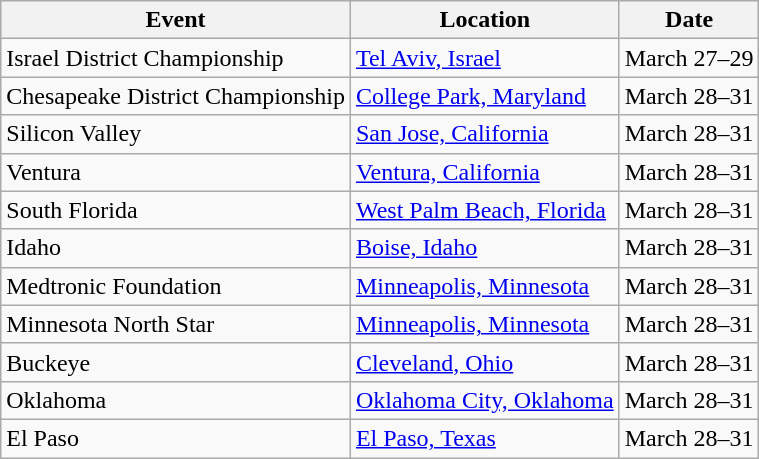<table class="wikitable">
<tr>
<th>Event</th>
<th>Location</th>
<th>Date</th>
</tr>
<tr>
<td>Israel District Championship</td>
<td><a href='#'>Tel Aviv, Israel</a></td>
<td>March 27–29</td>
</tr>
<tr>
<td>Chesapeake District Championship</td>
<td><a href='#'>College Park, Maryland</a></td>
<td>March 28–31</td>
</tr>
<tr>
<td>Silicon Valley</td>
<td><a href='#'>San Jose, California</a></td>
<td>March 28–31</td>
</tr>
<tr>
<td>Ventura</td>
<td><a href='#'>Ventura, California</a></td>
<td>March 28–31</td>
</tr>
<tr>
<td>South Florida</td>
<td><a href='#'>West Palm Beach, Florida</a></td>
<td>March 28–31</td>
</tr>
<tr>
<td>Idaho</td>
<td><a href='#'>Boise, Idaho</a></td>
<td>March 28–31</td>
</tr>
<tr>
<td>Medtronic Foundation</td>
<td><a href='#'>Minneapolis, Minnesota</a></td>
<td>March 28–31</td>
</tr>
<tr>
<td>Minnesota North Star</td>
<td><a href='#'>Minneapolis, Minnesota</a></td>
<td>March 28–31</td>
</tr>
<tr>
<td>Buckeye</td>
<td><a href='#'>Cleveland, Ohio</a></td>
<td>March 28–31</td>
</tr>
<tr>
<td>Oklahoma</td>
<td><a href='#'>Oklahoma City, Oklahoma</a></td>
<td>March 28–31</td>
</tr>
<tr>
<td>El Paso</td>
<td><a href='#'>El Paso, Texas</a></td>
<td>March 28–31</td>
</tr>
</table>
